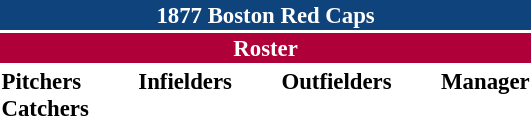<table class="toccolours" style="font-size: 95%;">
<tr>
<th colspan="10" style="background-color: #0f437c; color: white; text-align: center;">1877 Boston Red Caps</th>
</tr>
<tr>
<td colspan="10" style="background-color: #af0039; color: white; text-align: center;"><strong>Roster</strong></td>
</tr>
<tr>
<td valign="top"><strong>Pitchers</strong><br>

<strong>Catchers</strong>
</td>
<td width="25px"></td>
<td valign="top"><strong>Infielders</strong><br>


</td>
<td width="25px"></td>
<td valign="top"><strong>Outfielders</strong><br>



</td>
<td width="25px"></td>
<td valign="top"><strong>Manager</strong><br></td>
</tr>
</table>
